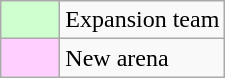<table class="wikitable">
<tr>
<td style="background:#CFFFCF; width:2em"></td>
<td>Expansion team</td>
</tr>
<tr>
<td style="background:#FFCFFF; width:2em"></td>
<td>New arena</td>
</tr>
</table>
